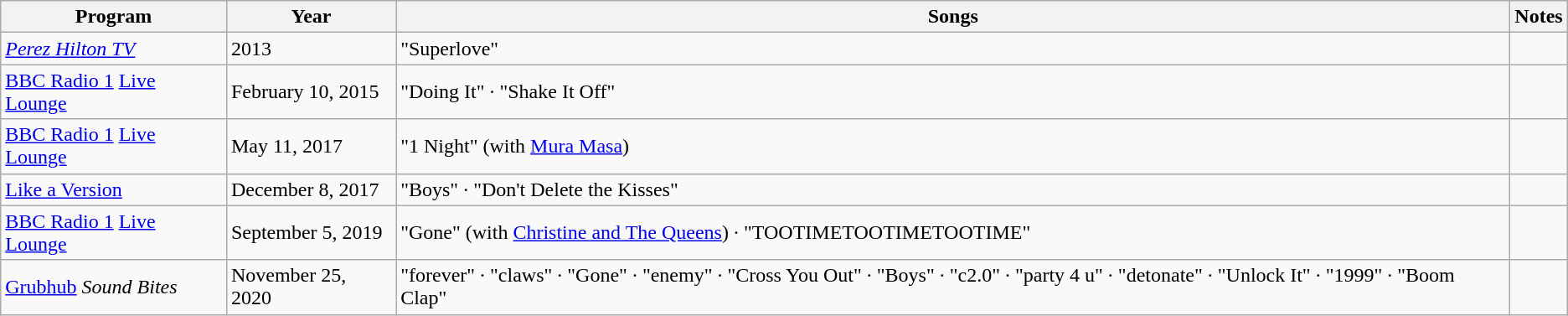<table class="wikitable">
<tr>
<th>Program</th>
<th>Year</th>
<th>Songs</th>
<th>Notes</th>
</tr>
<tr>
<td><em><a href='#'>Perez Hilton TV</a></em></td>
<td>2013</td>
<td>"Superlove"</td>
<td></td>
</tr>
<tr>
<td><a href='#'>BBC Radio 1</a> <a href='#'>Live Lounge</a></td>
<td>February 10, 2015</td>
<td>"Doing It" · "Shake It Off"</td>
<td></td>
</tr>
<tr>
<td><a href='#'>BBC Radio 1</a> <a href='#'>Live Lounge</a></td>
<td>May 11, 2017</td>
<td>"1 Night" (with <a href='#'>Mura Masa</a>)</td>
<td></td>
</tr>
<tr>
<td><a href='#'>Like a Version</a></td>
<td>December 8, 2017</td>
<td>"Boys" · "Don't Delete the Kisses"</td>
<td></td>
</tr>
<tr>
<td><a href='#'>BBC Radio 1</a> <a href='#'>Live Lounge</a></td>
<td>September 5, 2019</td>
<td>"Gone" (with <a href='#'>Christine and The Queens</a>) · "TOOTIMETOOTIMETOOTIME"</td>
<td></td>
</tr>
<tr>
<td><a href='#'>Grubhub</a> <em>Sound Bites</em></td>
<td>November 25, 2020</td>
<td>"forever" · "claws" · "Gone" · "enemy" · "Cross You Out" · "Boys" · "c2.0" · "party 4 u" · "detonate" · "Unlock It" · "1999" · "Boom  Clap"</td>
<td></td>
</tr>
</table>
